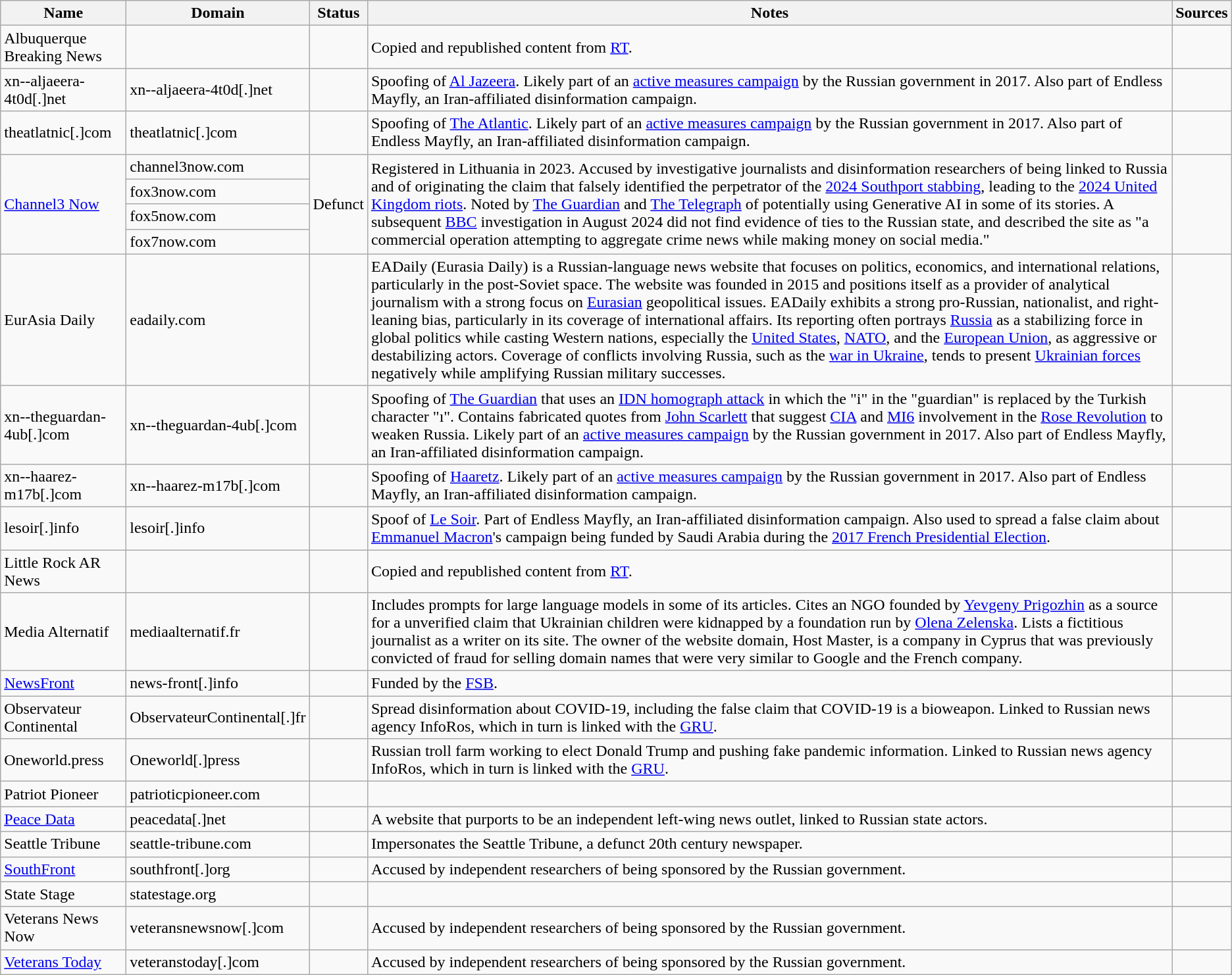<table class="wikitable sortable mw-collapsible">
<tr>
<th>Name</th>
<th>Domain</th>
<th>Status</th>
<th class="sortable">Notes</th>
<th class="unsortable">Sources</th>
</tr>
<tr>
<td>Albuquerque Breaking News</td>
<td></td>
<td></td>
<td>Copied and republished content from <a href='#'>RT</a>.</td>
<td></td>
</tr>
<tr>
<td>xn--aljaeera-4t0d[.]net</td>
<td>xn--aljaeera-4t0d[.]net</td>
<td></td>
<td>Spoofing of <a href='#'>Al Jazeera</a>. Likely part of an <a href='#'>active measures campaign</a> by the Russian government in 2017. Also part of Endless Mayfly, an Iran-affiliated disinformation campaign.</td>
<td></td>
</tr>
<tr>
<td>theatlatnic[.]com</td>
<td>theatlatnic[.]com</td>
<td></td>
<td>Spoofing of <a href='#'>The Atlantic</a>. Likely part of an <a href='#'>active measures campaign</a> by the Russian government in 2017. Also part of Endless Mayfly, an Iran-affiliated disinformation campaign.</td>
<td></td>
</tr>
<tr>
<td rowspan="4"><a href='#'>Channel3 Now</a></td>
<td>channel3now.com</td>
<td rowspan="4">Defunct</td>
<td rowspan="4">Registered in Lithuania in 2023. Accused by investigative journalists and disinformation researchers of being linked to Russia and of originating the claim that falsely identified the perpetrator of the <a href='#'>2024 Southport stabbing</a>, leading to the <a href='#'>2024 United Kingdom riots</a>. Noted by <a href='#'>The Guardian</a> and <a href='#'>The Telegraph</a> of potentially using Generative AI in some of its stories. A subsequent <a href='#'>BBC</a> investigation in August 2024 did not find evidence of ties to the Russian state, and described the site as "a commercial operation attempting to aggregate crime news while making money on social media."</td>
<td rowspan="4"></td>
</tr>
<tr>
<td>fox3now.com</td>
</tr>
<tr>
<td>fox5now.com</td>
</tr>
<tr>
<td>fox7now.com</td>
</tr>
<tr>
<td>EurAsia Daily</td>
<td>eadaily.com</td>
<td></td>
<td>EADaily (Eurasia Daily) is a Russian-language news website that focuses on politics, economics, and international relations, particularly in the post-Soviet space. The website was founded in 2015 and positions itself as a provider of analytical journalism with a strong focus on <a href='#'>Eurasian</a> geopolitical issues. EADaily exhibits a strong pro-Russian, nationalist, and right-leaning bias, particularly in its coverage of international affairs. Its reporting often portrays <a href='#'>Russia</a> as a stabilizing force in global politics while casting Western nations, especially the <a href='#'>United States</a>, <a href='#'>NATO</a>, and the <a href='#'>European Union</a>, as aggressive or destabilizing actors. Coverage of conflicts involving Russia, such as the <a href='#'>war in Ukraine</a>, tends to present <a href='#'>Ukrainian forces</a> negatively while amplifying Russian military successes.</td>
<td></td>
</tr>
<tr>
<td>xn--theguardan-4ub[.]com</td>
<td>xn--theguardan-4ub[.]com</td>
<td></td>
<td>Spoofing of <a href='#'>The Guardian</a> that uses an <a href='#'>IDN homograph attack</a> in which the "i" in the "guardian" is replaced by the Turkish character "ı". Contains fabricated quotes from <a href='#'>John Scarlett</a> that suggest <a href='#'>CIA</a> and <a href='#'>MI6</a> involvement in the <a href='#'>Rose Revolution</a> to weaken Russia. Likely part of an <a href='#'>active measures campaign</a> by the Russian government in 2017. Also part of Endless Mayfly, an Iran-affiliated disinformation campaign.</td>
<td></td>
</tr>
<tr>
<td>xn--haarez-m17b[.]com</td>
<td>xn--haarez-m17b[.]com</td>
<td></td>
<td>Spoofing of <a href='#'>Haaretz</a>. Likely part of an <a href='#'>active measures campaign</a> by the Russian government in 2017. Also part of Endless Mayfly, an Iran-affiliated disinformation campaign.</td>
<td></td>
</tr>
<tr>
<td>lesoir[.]info</td>
<td>lesoir[.]info</td>
<td></td>
<td>Spoof of <a href='#'>Le Soir</a>. Part of Endless Mayfly, an Iran-affiliated disinformation campaign. Also used to spread a false claim about <a href='#'>Emmanuel Macron</a>'s campaign being funded by Saudi Arabia during the <a href='#'>2017 French Presidential Election</a>.</td>
<td></td>
</tr>
<tr>
<td>Little Rock AR News</td>
<td></td>
<td></td>
<td>Copied and republished content from <a href='#'>RT</a>.</td>
<td></td>
</tr>
<tr>
<td>Media Alternatif</td>
<td>mediaalternatif.fr</td>
<td></td>
<td>Includes prompts for large language models in some of its articles. Cites an NGO founded by <a href='#'>Yevgeny Prigozhin</a> as a source for a unverified claim that Ukrainian children were kidnapped by a foundation run by <a href='#'>Olena Zelenska</a>. Lists a fictitious journalist as a writer on its site. The owner of the website domain, Host Master, is a company in Cyprus that was previously convicted of fraud for selling domain names that were very similar to Google and the French company.</td>
<td></td>
</tr>
<tr>
<td><a href='#'>NewsFront</a></td>
<td>news-front[.]info</td>
<td></td>
<td>Funded by the <a href='#'>FSB</a>.</td>
<td></td>
</tr>
<tr>
<td>Observateur Continental</td>
<td>ObservateurContinental[.]fr</td>
<td></td>
<td>Spread disinformation about COVID-19, including the false claim that COVID-19 is a bioweapon. Linked to Russian news agency InfoRos, which in turn is linked with the <a href='#'>GRU</a>.</td>
<td></td>
</tr>
<tr>
<td>Oneworld.press</td>
<td>Oneworld[.]press</td>
<td></td>
<td>Russian troll farm working to elect Donald Trump and pushing fake pandemic information. Linked to Russian news agency InfoRos, which in turn is linked with the <a href='#'>GRU</a>.</td>
<td></td>
</tr>
<tr>
<td>Patriot Pioneer</td>
<td>patrioticpioneer.com</td>
<td></td>
<td></td>
<td></td>
</tr>
<tr>
<td><a href='#'>Peace Data</a></td>
<td>peacedata[.]net</td>
<td></td>
<td>A website that purports to be an independent left-wing news outlet, linked to Russian state actors.</td>
<td></td>
</tr>
<tr>
<td>Seattle Tribune</td>
<td>seattle-tribune.com</td>
<td></td>
<td>Impersonates the Seattle Tribune, a defunct 20th century newspaper.</td>
<td></td>
</tr>
<tr>
<td><a href='#'>SouthFront</a></td>
<td>southfront[.]org</td>
<td></td>
<td>Accused by independent researchers of being sponsored by the Russian government.</td>
<td></td>
</tr>
<tr>
<td>State Stage</td>
<td>statestage.org</td>
<td></td>
<td></td>
<td></td>
</tr>
<tr>
<td>Veterans News Now</td>
<td>veteransnewsnow[.]com</td>
<td></td>
<td>Accused by independent researchers of being sponsored by the Russian government.</td>
<td></td>
</tr>
<tr>
<td><a href='#'>Veterans Today</a></td>
<td>veteranstoday[.]com</td>
<td></td>
<td>Accused by independent researchers of being sponsored by the Russian government.</td>
<td></td>
</tr>
</table>
